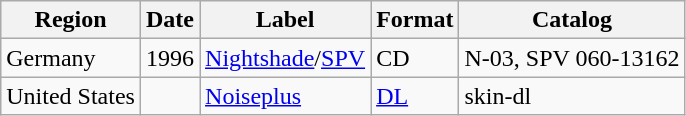<table class="wikitable">
<tr>
<th>Region</th>
<th>Date</th>
<th>Label</th>
<th>Format</th>
<th>Catalog</th>
</tr>
<tr>
<td>Germany</td>
<td>1996</td>
<td><a href='#'>Nightshade</a>/<a href='#'>SPV</a></td>
<td>CD</td>
<td>N-03, SPV 060-13162</td>
</tr>
<tr>
<td>United States</td>
<td></td>
<td><a href='#'>Noiseplus</a></td>
<td><a href='#'>DL</a></td>
<td>skin-dl</td>
</tr>
</table>
